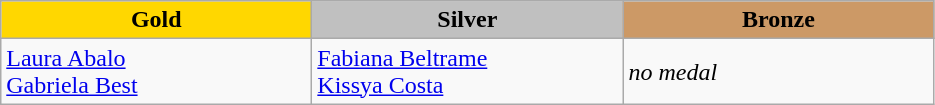<table class="wikitable" style="text-align:left">
<tr align="center">
<td width=200 bgcolor=gold><strong>Gold</strong></td>
<td width=200 bgcolor=silver><strong>Silver</strong></td>
<td width=200 bgcolor=CC9966><strong>Bronze</strong></td>
</tr>
<tr>
<td><a href='#'>Laura Abalo</a><br><a href='#'>Gabriela Best</a><br><em></em></td>
<td><a href='#'>Fabiana Beltrame</a><br><a href='#'>Kissya Costa</a><br><em></em></td>
<td><em>no medal</em></td>
</tr>
</table>
